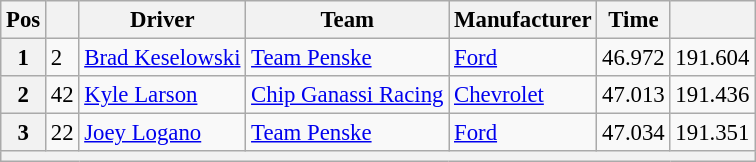<table class="wikitable" style="font-size:95%">
<tr>
<th>Pos</th>
<th></th>
<th>Driver</th>
<th>Team</th>
<th>Manufacturer</th>
<th>Time</th>
<th></th>
</tr>
<tr>
<th>1</th>
<td>2</td>
<td><a href='#'>Brad Keselowski</a></td>
<td><a href='#'>Team Penske</a></td>
<td><a href='#'>Ford</a></td>
<td>46.972</td>
<td>191.604</td>
</tr>
<tr>
<th>2</th>
<td>42</td>
<td><a href='#'>Kyle Larson</a></td>
<td><a href='#'>Chip Ganassi Racing</a></td>
<td><a href='#'>Chevrolet</a></td>
<td>47.013</td>
<td>191.436</td>
</tr>
<tr>
<th>3</th>
<td>22</td>
<td><a href='#'>Joey Logano</a></td>
<td><a href='#'>Team Penske</a></td>
<td><a href='#'>Ford</a></td>
<td>47.034</td>
<td>191.351</td>
</tr>
<tr>
<th colspan="7"></th>
</tr>
</table>
